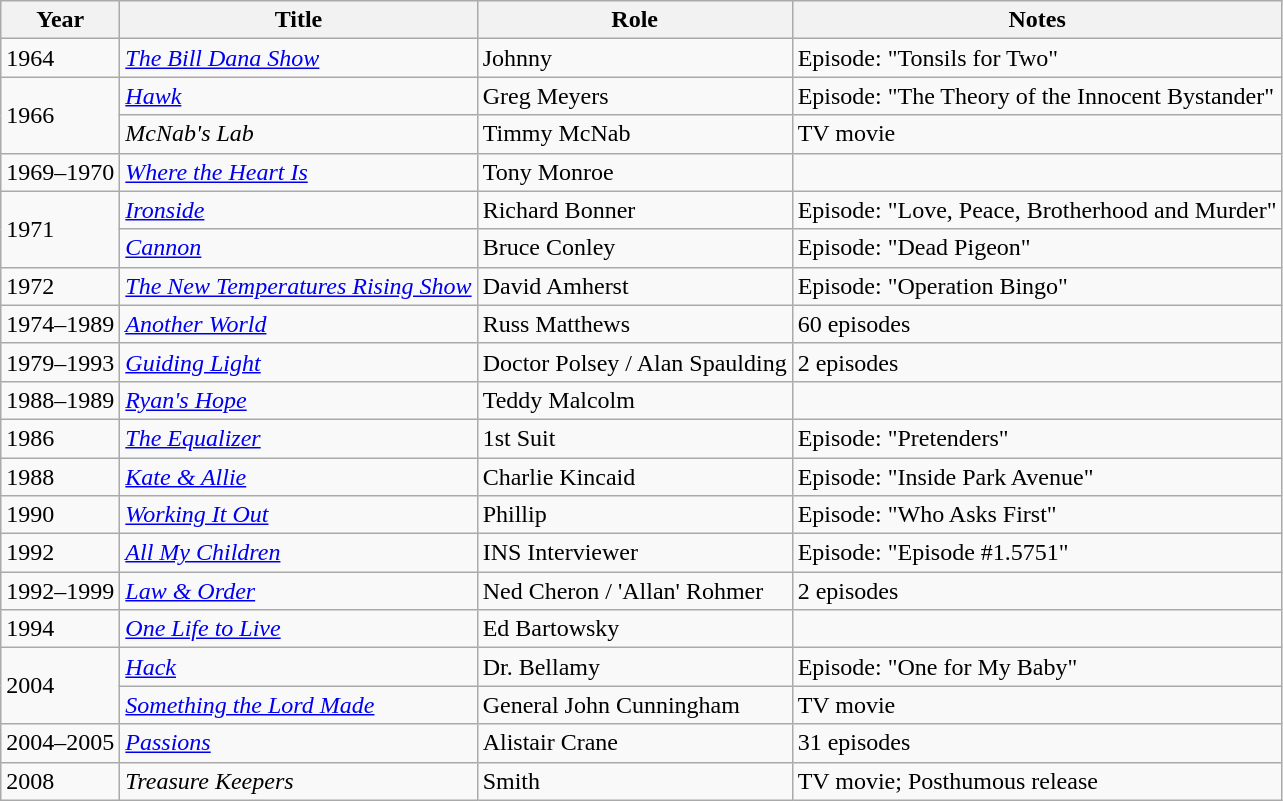<table class="wikitable sortable">
<tr>
<th>Year</th>
<th>Title</th>
<th>Role</th>
<th>Notes</th>
</tr>
<tr>
<td>1964</td>
<td><em><a href='#'>The Bill Dana Show</a></em></td>
<td>Johnny</td>
<td>Episode: "Tonsils for Two"</td>
</tr>
<tr>
<td rowspan="2">1966</td>
<td><em><a href='#'>Hawk</a></em></td>
<td>Greg Meyers</td>
<td>Episode: "The Theory of the Innocent Bystander"</td>
</tr>
<tr>
<td><em>McNab's Lab</em></td>
<td>Timmy McNab</td>
<td>TV movie</td>
</tr>
<tr>
<td>1969–1970</td>
<td><em><a href='#'>Where the Heart Is</a></em></td>
<td>Tony Monroe</td>
<td></td>
</tr>
<tr>
<td rowspan="2">1971</td>
<td><em><a href='#'>Ironside</a></em></td>
<td>Richard Bonner</td>
<td>Episode: "Love, Peace, Brotherhood and Murder"</td>
</tr>
<tr>
<td><em><a href='#'>Cannon</a></em></td>
<td>Bruce Conley</td>
<td>Episode: "Dead Pigeon"</td>
</tr>
<tr>
<td>1972</td>
<td><em><a href='#'>The New Temperatures Rising Show</a></em></td>
<td>David Amherst</td>
<td>Episode: "Operation Bingo"</td>
</tr>
<tr>
<td>1974–1989</td>
<td><em><a href='#'>Another World</a></em></td>
<td>Russ Matthews</td>
<td>60 episodes</td>
</tr>
<tr>
<td>1979–1993</td>
<td><em><a href='#'>Guiding Light</a></em></td>
<td>Doctor Polsey / Alan Spaulding</td>
<td>2 episodes</td>
</tr>
<tr>
<td>1988–1989</td>
<td><em><a href='#'>Ryan's Hope</a></em></td>
<td>Teddy Malcolm</td>
<td></td>
</tr>
<tr>
<td>1986</td>
<td><em><a href='#'>The Equalizer</a></em></td>
<td>1st Suit</td>
<td>Episode: "Pretenders"</td>
</tr>
<tr>
<td>1988</td>
<td><em><a href='#'>Kate & Allie</a></em></td>
<td>Charlie Kincaid</td>
<td>Episode: "Inside Park Avenue"</td>
</tr>
<tr>
<td>1990</td>
<td><em><a href='#'>Working It Out</a></em></td>
<td>Phillip</td>
<td>Episode: "Who Asks First"</td>
</tr>
<tr>
<td>1992</td>
<td><em><a href='#'>All My Children</a></em></td>
<td>INS Interviewer</td>
<td>Episode: "Episode #1.5751"</td>
</tr>
<tr>
<td>1992–1999</td>
<td><em><a href='#'>Law & Order</a></em></td>
<td>Ned Cheron / 'Allan' Rohmer</td>
<td>2 episodes</td>
</tr>
<tr>
<td>1994</td>
<td><em><a href='#'>One Life to Live</a></em></td>
<td>Ed Bartowsky</td>
<td></td>
</tr>
<tr>
<td rowspan="2">2004</td>
<td><em><a href='#'>Hack</a></em></td>
<td>Dr. Bellamy</td>
<td>Episode: "One for My Baby"</td>
</tr>
<tr>
<td><em><a href='#'>Something the Lord Made</a></em></td>
<td>General John Cunningham</td>
<td>TV movie</td>
</tr>
<tr>
<td>2004–2005</td>
<td><em><a href='#'>Passions</a></em></td>
<td>Alistair Crane</td>
<td>31 episodes</td>
</tr>
<tr>
<td>2008</td>
<td><em>Treasure Keepers</em></td>
<td>Smith</td>
<td>TV movie; Posthumous release</td>
</tr>
</table>
